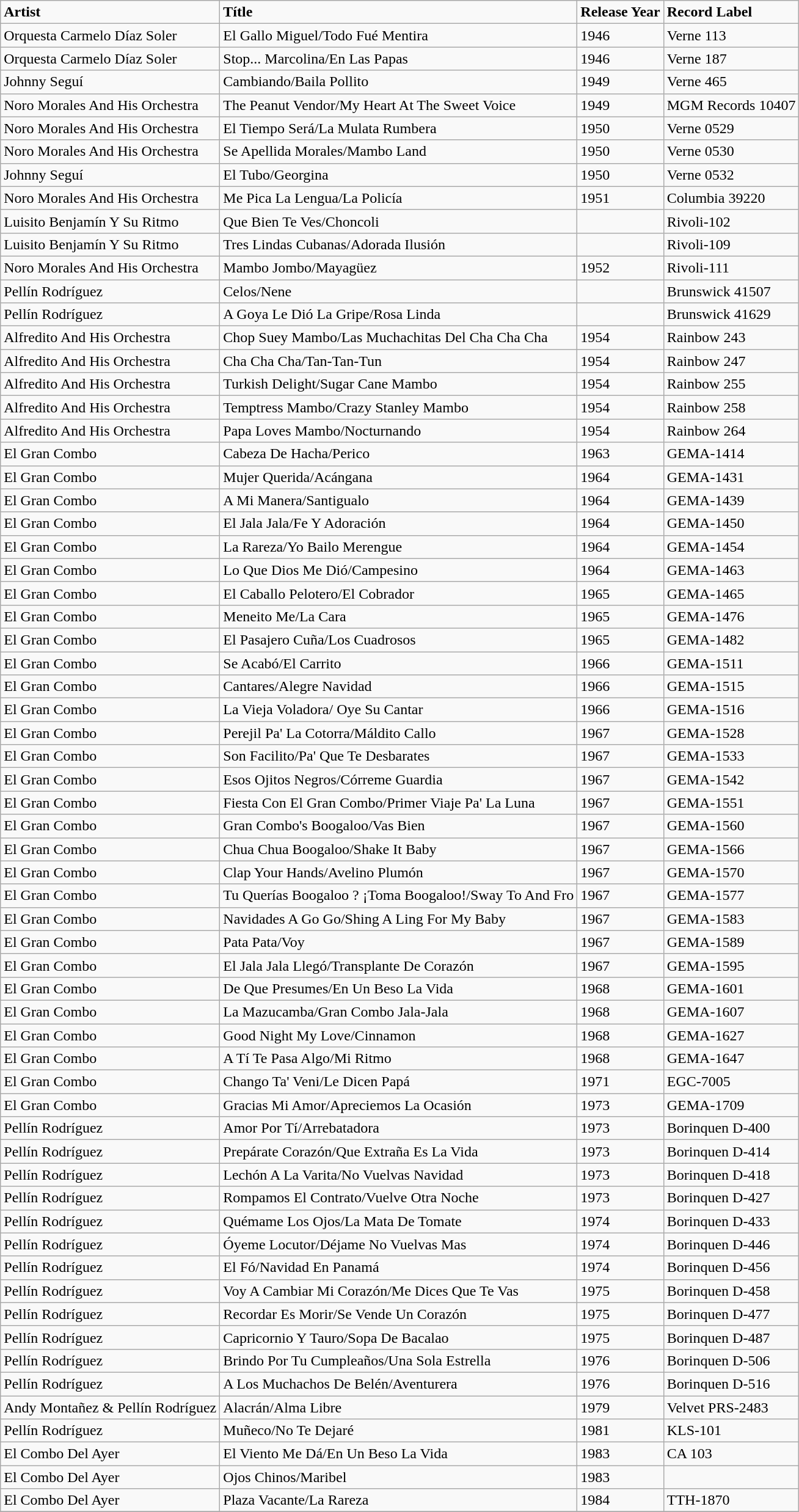<table border=1 class=wikitable>
<tr>
<td color="#f3f300"><strong>Artist</strong></td>
<td><strong>Títle</strong></td>
<td><strong>Release Year</strong></td>
<td><strong>Record Label</strong></td>
</tr>
<tr>
<td>Orquesta Carmelo Díaz Soler</td>
<td>El Gallo Miguel/Todo Fué Mentira</td>
<td>1946</td>
<td>Verne 113 </td>
</tr>
<tr>
<td>Orquesta Carmelo Díaz Soler</td>
<td>Stop... Marcolina/En Las Papas</td>
<td>1946</td>
<td>Verne 187</td>
</tr>
<tr>
<td>Johnny Seguí</td>
<td>Cambiando/Baila Pollito</td>
<td>1949</td>
<td>Verne 465</td>
</tr>
<tr>
<td>Noro Morales And His Orchestra</td>
<td>The Peanut Vendor/My Heart At The Sweet Voice</td>
<td>1949</td>
<td>MGM Records 10407 </td>
</tr>
<tr>
<td>Noro Morales And His Orchestra</td>
<td>El Tiempo Será/La Mulata Rumbera</td>
<td>1950</td>
<td>Verne 0529</td>
</tr>
<tr>
<td>Noro Morales And His Orchestra</td>
<td>Se Apellida Morales/Mambo Land</td>
<td>1950</td>
<td>Verne 0530</td>
</tr>
<tr>
<td>Johnny Seguí</td>
<td>El Tubo/Georgina</td>
<td>1950</td>
<td>Verne 0532</td>
</tr>
<tr>
<td>Noro Morales And His Orchestra</td>
<td>Me Pica La Lengua/La Policía</td>
<td>1951</td>
<td>Columbia 39220</td>
</tr>
<tr>
<td>Luisito Benjamín Y Su Ritmo</td>
<td>Que Bien Te Ves/Choncoli</td>
<td></td>
<td>Rivoli-102</td>
</tr>
<tr>
<td>Luisito Benjamín Y Su Ritmo</td>
<td>Tres Lindas Cubanas/Adorada Ilusión</td>
<td></td>
<td>Rivoli-109</td>
</tr>
<tr>
<td>Noro Morales And His Orchestra</td>
<td>Mambo Jombo/Mayagüez</td>
<td>1952</td>
<td>Rivoli-111</td>
</tr>
<tr>
<td>Pellín Rodríguez</td>
<td>Celos/Nene</td>
<td></td>
<td>Brunswick 41507</td>
</tr>
<tr>
<td>Pellín Rodríguez</td>
<td>A Goya Le Dió La Gripe/Rosa Linda</td>
<td></td>
<td>Brunswick 41629</td>
</tr>
<tr>
<td>Alfredito And His Orchestra</td>
<td>Chop Suey Mambo/Las Muchachitas Del Cha Cha Cha</td>
<td>1954</td>
<td>Rainbow 243</td>
</tr>
<tr>
<td>Alfredito And His Orchestra</td>
<td>Cha Cha Cha/Tan-Tan-Tun</td>
<td>1954</td>
<td>Rainbow 247</td>
</tr>
<tr>
<td>Alfredito And His Orchestra</td>
<td>Turkish Delight/Sugar Cane Mambo</td>
<td>1954</td>
<td>Rainbow 255</td>
</tr>
<tr>
<td>Alfredito And His Orchestra</td>
<td>Temptress Mambo/Crazy Stanley Mambo</td>
<td>1954</td>
<td>Rainbow 258</td>
</tr>
<tr>
<td>Alfredito And His Orchestra</td>
<td>Papa Loves Mambo/Nocturnando</td>
<td>1954</td>
<td>Rainbow 264</td>
</tr>
<tr>
<td>El Gran Combo</td>
<td>Cabeza De Hacha/Perico</td>
<td>1963</td>
<td>GEMA-1414</td>
</tr>
<tr>
<td>El Gran Combo</td>
<td>Mujer Querida/Acángana</td>
<td>1964</td>
<td>GEMA-1431</td>
</tr>
<tr>
<td>El Gran Combo</td>
<td>A Mi Manera/Santigualo</td>
<td>1964</td>
<td>GEMA-1439</td>
</tr>
<tr>
<td>El Gran Combo</td>
<td>El Jala Jala/Fe Y Adoración</td>
<td>1964</td>
<td>GEMA-1450</td>
</tr>
<tr>
<td>El Gran Combo</td>
<td>La Rareza/Yo Bailo Merengue</td>
<td>1964</td>
<td>GEMA-1454</td>
</tr>
<tr>
<td>El Gran Combo</td>
<td>Lo Que Dios Me Dió/Campesino</td>
<td>1964</td>
<td>GEMA-1463</td>
</tr>
<tr>
<td>El Gran Combo</td>
<td>El Caballo Pelotero/El Cobrador</td>
<td>1965</td>
<td>GEMA-1465</td>
</tr>
<tr>
<td>El Gran Combo</td>
<td>Meneito Me/La Cara</td>
<td>1965</td>
<td>GEMA-1476</td>
</tr>
<tr>
<td>El Gran Combo</td>
<td>El Pasajero Cuña/Los Cuadrosos</td>
<td>1965</td>
<td>GEMA-1482</td>
</tr>
<tr>
<td>El Gran Combo</td>
<td>Se Acabó/El Carrito</td>
<td>1966</td>
<td>GEMA-1511</td>
</tr>
<tr>
<td>El Gran Combo</td>
<td>Cantares/Alegre Navidad</td>
<td>1966</td>
<td>GEMA-1515</td>
</tr>
<tr>
<td>El Gran Combo</td>
<td>La Vieja Voladora/ Oye Su Cantar</td>
<td>1966</td>
<td>GEMA-1516</td>
</tr>
<tr>
<td>El Gran Combo</td>
<td>Perejil Pa' La Cotorra/Máldito Callo</td>
<td>1967</td>
<td>GEMA-1528</td>
</tr>
<tr>
<td>El Gran Combo</td>
<td>Son Facilito/Pa' Que Te Desbarates</td>
<td>1967</td>
<td>GEMA-1533</td>
</tr>
<tr>
<td>El Gran Combo</td>
<td>Esos Ojitos Negros/Córreme Guardia</td>
<td>1967</td>
<td>GEMA-1542</td>
</tr>
<tr>
<td>El Gran Combo</td>
<td>Fiesta Con El Gran Combo/Primer Viaje Pa' La Luna</td>
<td>1967</td>
<td>GEMA-1551</td>
</tr>
<tr>
<td>El Gran Combo</td>
<td>Gran Combo's Boogaloo/Vas Bien</td>
<td>1967</td>
<td>GEMA-1560</td>
</tr>
<tr>
<td>El Gran Combo</td>
<td>Chua Chua Boogaloo/Shake It Baby</td>
<td>1967</td>
<td>GEMA-1566</td>
</tr>
<tr>
<td>El Gran Combo</td>
<td>Clap Your Hands/Avelino Plumón</td>
<td>1967</td>
<td>GEMA-1570</td>
</tr>
<tr>
<td>El Gran Combo</td>
<td>Tu Querías Boogaloo ? ¡Toma Boogaloo!/Sway To And Fro</td>
<td>1967</td>
<td>GEMA-1577</td>
</tr>
<tr>
<td>El Gran Combo</td>
<td>Navidades A Go Go/Shing A Ling For My Baby</td>
<td>1967</td>
<td>GEMA-1583</td>
</tr>
<tr>
<td>El Gran Combo</td>
<td>Pata Pata/Voy</td>
<td>1967</td>
<td>GEMA-1589</td>
</tr>
<tr>
<td>El Gran Combo</td>
<td>El Jala Jala Llegó/Transplante De Corazón</td>
<td>1967</td>
<td>GEMA-1595</td>
</tr>
<tr>
<td>El Gran Combo</td>
<td>De Que Presumes/En Un Beso La Vida</td>
<td>1968</td>
<td>GEMA-1601</td>
</tr>
<tr>
<td>El Gran Combo</td>
<td>La Mazucamba/Gran Combo Jala-Jala</td>
<td>1968</td>
<td>GEMA-1607</td>
</tr>
<tr>
<td>El Gran Combo</td>
<td>Good Night My Love/Cinnamon</td>
<td>1968</td>
<td>GEMA-1627</td>
</tr>
<tr>
<td>El Gran Combo</td>
<td>A Tí Te Pasa Algo/Mi Ritmo</td>
<td>1968</td>
<td>GEMA-1647</td>
</tr>
<tr>
<td>El Gran Combo</td>
<td>Chango Ta' Veni/Le Dicen Papá</td>
<td>1971</td>
<td>EGC-7005</td>
</tr>
<tr>
<td>El Gran Combo</td>
<td>Gracias Mi Amor/Apreciemos La Ocasión</td>
<td>1973</td>
<td>GEMA-1709</td>
</tr>
<tr>
<td>Pellín Rodríguez</td>
<td>Amor Por Tí/Arrebatadora</td>
<td>1973</td>
<td>Borinquen D-400</td>
</tr>
<tr>
<td>Pellín Rodríguez</td>
<td>Prepárate Corazón/Que Extraña Es La Vida</td>
<td>1973</td>
<td>Borinquen D-414</td>
</tr>
<tr>
<td>Pellín Rodríguez</td>
<td>Lechón A La Varita/No Vuelvas Navidad</td>
<td>1973</td>
<td>Borinquen D-418</td>
</tr>
<tr>
<td>Pellín Rodríguez</td>
<td>Rompamos El Contrato/Vuelve Otra Noche</td>
<td>1973</td>
<td>Borinquen D-427</td>
</tr>
<tr>
<td>Pellín Rodríguez</td>
<td>Quémame Los Ojos/La Mata De Tomate</td>
<td>1974</td>
<td>Borinquen D-433</td>
</tr>
<tr>
<td>Pellín Rodríguez</td>
<td>Óyeme Locutor/Déjame No Vuelvas Mas</td>
<td>1974</td>
<td>Borinquen D-446</td>
</tr>
<tr>
<td>Pellín Rodríguez</td>
<td>El Fó/Navidad En Panamá</td>
<td>1974</td>
<td>Borinquen D-456</td>
</tr>
<tr>
<td>Pellín Rodríguez</td>
<td>Voy A Cambiar Mi Corazón/Me Dices Que Te Vas</td>
<td>1975</td>
<td>Borinquen D-458</td>
</tr>
<tr>
<td>Pellín Rodríguez</td>
<td>Recordar Es Morir/Se Vende Un Corazón</td>
<td>1975</td>
<td>Borinquen D-477</td>
</tr>
<tr>
<td>Pellín Rodríguez</td>
<td>Capricornio Y Tauro/Sopa De Bacalao</td>
<td>1975</td>
<td>Borinquen D-487</td>
</tr>
<tr>
<td>Pellín Rodríguez</td>
<td>Brindo Por Tu Cumpleaños/Una Sola Estrella</td>
<td>1976</td>
<td>Borinquen D-506</td>
</tr>
<tr>
<td>Pellín Rodríguez</td>
<td>A Los Muchachos De Belén/Aventurera</td>
<td>1976</td>
<td>Borinquen D-516</td>
</tr>
<tr>
<td>Andy Montañez & Pellín Rodríguez</td>
<td>Alacrán/Alma Libre</td>
<td>1979</td>
<td>Velvet PRS-2483</td>
</tr>
<tr>
<td>Pellín Rodríguez</td>
<td>Muñeco/No Te Dejaré</td>
<td>1981</td>
<td>KLS-101</td>
</tr>
<tr>
<td>El Combo Del Ayer</td>
<td>El Viento Me Dá/En Un Beso La Vida</td>
<td>1983</td>
<td>CA 103</td>
</tr>
<tr>
<td>El Combo Del Ayer</td>
<td>Ojos Chinos/Maribel</td>
<td>1983</td>
<td></td>
</tr>
<tr>
<td>El Combo Del Ayer</td>
<td>Plaza Vacante/La Rareza</td>
<td>1984</td>
<td>TTH-1870</td>
</tr>
<tr>
</tr>
</table>
